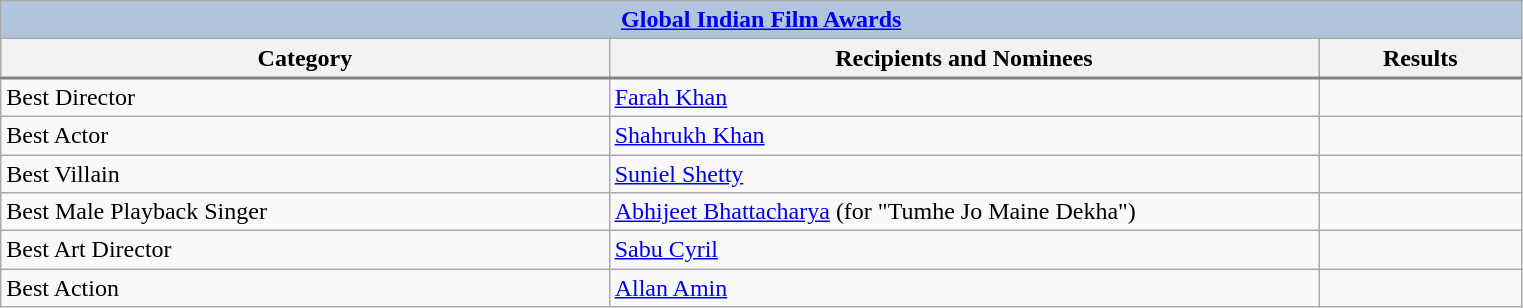<table class="wikitable" style="font-size:100%">
<tr style="background:#ccc; text-align:center;">
<th colspan="6" style="background: LightSteelBlue;"><a href='#'>Global Indian Film Awards</a></th>
</tr>
<tr style="background:#ccc; text-align center;">
<th style="width:30%;">Category</th>
<th style="width:35%;">Recipients and Nominees</th>
<th style="width:10%;">Results</th>
</tr>
<tr style="border-top:2px solid gray;">
<td>Best Director</td>
<td><a href='#'>Farah Khan</a></td>
<td></td>
</tr>
<tr>
<td>Best Actor</td>
<td><a href='#'>Shahrukh Khan</a></td>
<td></td>
</tr>
<tr>
<td>Best Villain</td>
<td><a href='#'>Suniel Shetty</a></td>
<td></td>
</tr>
<tr>
<td>Best Male Playback Singer</td>
<td><a href='#'>Abhijeet Bhattacharya</a> (for "Tumhe Jo Maine Dekha")</td>
<td></td>
</tr>
<tr>
<td>Best Art Director</td>
<td><a href='#'>Sabu Cyril</a></td>
<td></td>
</tr>
<tr>
<td>Best Action</td>
<td><a href='#'>Allan Amin</a></td>
<td></td>
</tr>
</table>
